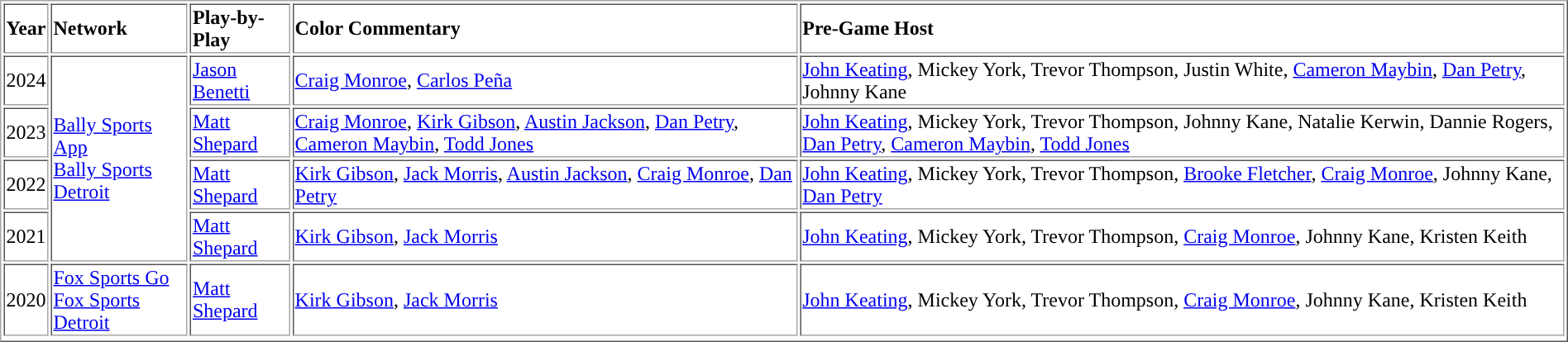<table border="1" cellpadding="1">
<tr>
<td><strong>Year</strong></td>
<td><strong>Network</strong></td>
<td><strong>Play-by-Play</strong></td>
<td><strong>Color Commentary</strong></td>
<td><strong>Pre-Game Host</strong></td>
</tr>
<tr>
<td>2024</td>
<td rowspan="4"><a href='#'>Bally Sports App</a><br><a href='#'>Bally Sports Detroit</a></td>
<td><a href='#'>Jason Benetti</a></td>
<td><a href='#'>Craig Monroe</a>, <a href='#'>Carlos Peña</a></td>
<td><a href='#'>John Keating</a>, Mickey York, Trevor Thompson, Justin White, <a href='#'>Cameron Maybin</a>, <a href='#'>Dan Petry</a>, Johnny Kane</td>
</tr>
<tr>
<td>2023</td>
<td><a href='#'>Matt Shepard</a></td>
<td><a href='#'>Craig Monroe</a>, <a href='#'>Kirk Gibson</a>, <a href='#'>Austin Jackson</a>, <a href='#'>Dan Petry</a>, <a href='#'>Cameron Maybin</a>, <a href='#'>Todd Jones</a></td>
<td><a href='#'>John Keating</a>, Mickey York, Trevor Thompson, Johnny Kane, Natalie Kerwin, Dannie Rogers, <a href='#'>Dan Petry</a>, <a href='#'>Cameron Maybin</a>, <a href='#'>Todd Jones</a></td>
</tr>
<tr>
<td>2022</td>
<td><a href='#'>Matt Shepard</a></td>
<td><a href='#'>Kirk Gibson</a>, <a href='#'>Jack Morris</a>, <a href='#'>Austin Jackson</a>, <a href='#'>Craig Monroe</a>, <a href='#'>Dan Petry</a></td>
<td><a href='#'>John Keating</a>, Mickey York, Trevor Thompson, <a href='#'>Brooke Fletcher</a>, <a href='#'>Craig Monroe</a>, Johnny Kane, <a href='#'>Dan Petry</a></td>
</tr>
<tr>
<td>2021</td>
<td><a href='#'>Matt Shepard</a></td>
<td><a href='#'>Kirk Gibson</a>, <a href='#'>Jack Morris</a></td>
<td><a href='#'>John Keating</a>, Mickey York, Trevor Thompson, <a href='#'>Craig Monroe</a>, Johnny Kane, Kristen Keith</td>
</tr>
<tr>
<td>2020</td>
<td><a href='#'>Fox Sports Go</a><br><a href='#'>Fox Sports Detroit</a> <br></td>
<td><a href='#'>Matt Shepard</a></td>
<td><a href='#'>Kirk Gibson</a>, <a href='#'>Jack Morris</a></td>
<td><a href='#'>John Keating</a>, Mickey York, Trevor Thompson, <a href='#'>Craig Monroe</a>, Johnny Kane, Kristen Keith</td>
</tr>
<tr>
</tr>
</table>
